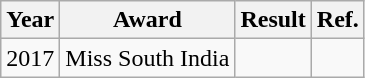<table class="wikitable sortable">
<tr>
<th>Year</th>
<th>Award</th>
<th>Result</th>
<th scope="col" class="unsortable">Ref.</th>
</tr>
<tr>
<td>2017</td>
<td>Miss South India</td>
<td></td>
<td style="text-align:center;"></td>
</tr>
</table>
